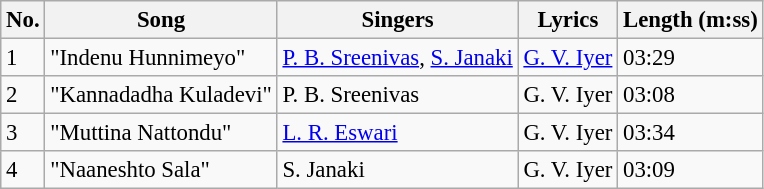<table class="wikitable" style="font-size:95%;">
<tr>
<th>No.</th>
<th>Song</th>
<th>Singers</th>
<th>Lyrics</th>
<th>Length (m:ss)</th>
</tr>
<tr>
<td>1</td>
<td>"Indenu Hunnimeyo"</td>
<td><a href='#'>P. B. Sreenivas</a>, <a href='#'>S. Janaki</a></td>
<td><a href='#'>G. V. Iyer</a></td>
<td>03:29</td>
</tr>
<tr>
<td>2</td>
<td>"Kannadadha Kuladevi"</td>
<td>P. B. Sreenivas</td>
<td>G. V. Iyer</td>
<td>03:08</td>
</tr>
<tr>
<td>3</td>
<td>"Muttina Nattondu"</td>
<td><a href='#'>L. R. Eswari</a></td>
<td>G. V. Iyer</td>
<td>03:34</td>
</tr>
<tr>
<td>4</td>
<td>"Naaneshto Sala"</td>
<td>S. Janaki</td>
<td>G. V. Iyer</td>
<td>03:09</td>
</tr>
</table>
